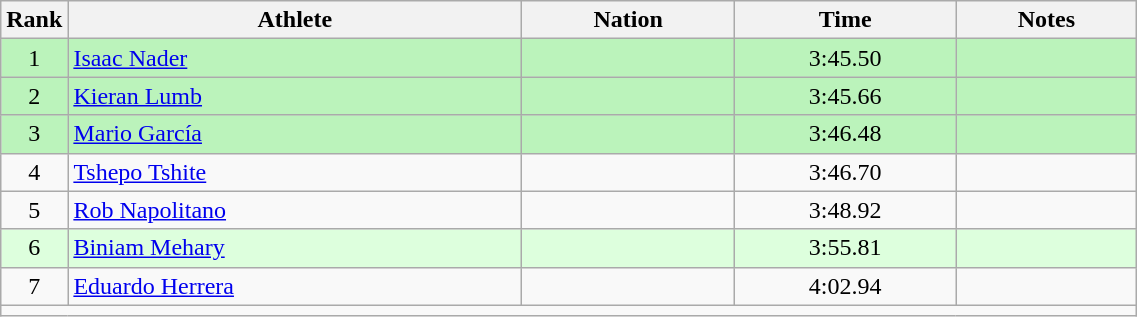<table class="wikitable sortable" style="text-align:center;width: 60%;">
<tr>
<th scope="col" style="width: 10px;">Rank</th>
<th scope="col">Athlete</th>
<th scope="col">Nation</th>
<th scope="col">Time</th>
<th scope="col">Notes</th>
</tr>
<tr bgcolor=bbf3bb>
<td>1</td>
<td align=left><a href='#'>Isaac Nader</a></td>
<td align=left></td>
<td>3:45.50</td>
<td></td>
</tr>
<tr bgcolor=bbf3bb>
<td>2</td>
<td align=left><a href='#'>Kieran Lumb</a></td>
<td align=left></td>
<td>3:45.66</td>
<td></td>
</tr>
<tr bgcolor=bbf3bb>
<td>3</td>
<td align=left><a href='#'>Mario García</a></td>
<td align=left></td>
<td>3:46.48</td>
<td></td>
</tr>
<tr>
<td>4</td>
<td align=left><a href='#'>Tshepo Tshite</a></td>
<td align=left></td>
<td>3:46.70</td>
<td></td>
</tr>
<tr>
<td>5</td>
<td align=left><a href='#'>Rob Napolitano</a></td>
<td align=left></td>
<td>3:48.92</td>
<td></td>
</tr>
<tr bgcolor=ddffdd>
<td>6</td>
<td align=left><a href='#'>Biniam Mehary</a></td>
<td align=left></td>
<td>3:55.81</td>
<td></td>
</tr>
<tr>
<td>7</td>
<td align=left><a href='#'>Eduardo Herrera</a></td>
<td align=left></td>
<td>4:02.94</td>
<td></td>
</tr>
<tr class="sortbottom">
<td colspan="5"></td>
</tr>
</table>
